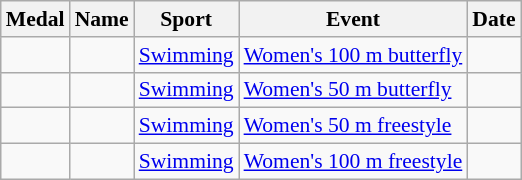<table class="wikitable sortable" style="font-size:90%">
<tr>
<th>Medal</th>
<th>Name</th>
<th>Sport</th>
<th>Event</th>
<th>Date</th>
</tr>
<tr>
<td></td>
<td></td>
<td><a href='#'>Swimming</a></td>
<td><a href='#'>Women's 100 m butterfly</a></td>
<td></td>
</tr>
<tr>
<td></td>
<td></td>
<td><a href='#'>Swimming</a></td>
<td><a href='#'>Women's 50 m butterfly</a></td>
<td></td>
</tr>
<tr>
<td></td>
<td></td>
<td><a href='#'>Swimming</a></td>
<td><a href='#'>Women's 50 m freestyle</a></td>
<td></td>
</tr>
<tr>
<td></td>
<td></td>
<td><a href='#'>Swimming</a></td>
<td><a href='#'>Women's 100 m freestyle</a></td>
<td></td>
</tr>
</table>
